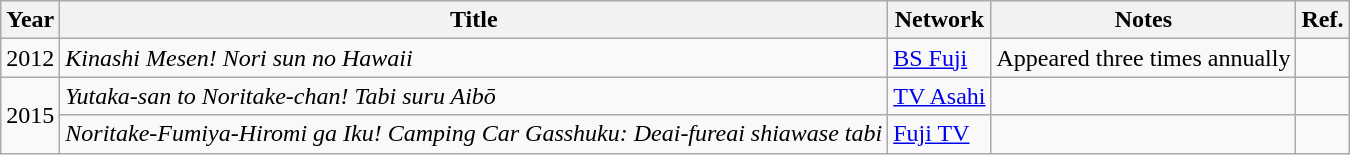<table class="wikitable">
<tr>
<th>Year</th>
<th>Title</th>
<th>Network</th>
<th>Notes</th>
<th>Ref.</th>
</tr>
<tr>
<td>2012</td>
<td><em>Kinashi Mesen! Nori sun no Hawaii</em></td>
<td><a href='#'>BS Fuji</a></td>
<td>Appeared three times annually</td>
<td></td>
</tr>
<tr>
<td rowspan="2">2015</td>
<td><em>Yutaka-san to Noritake-chan! Tabi suru Aibō</em></td>
<td><a href='#'>TV Asahi</a></td>
<td></td>
<td></td>
</tr>
<tr>
<td><em>Noritake-Fumiya-Hiromi ga Iku! Camping Car Gasshuku: Deai-fureai shiawase tabi</em></td>
<td><a href='#'>Fuji TV</a></td>
<td></td>
<td></td>
</tr>
</table>
